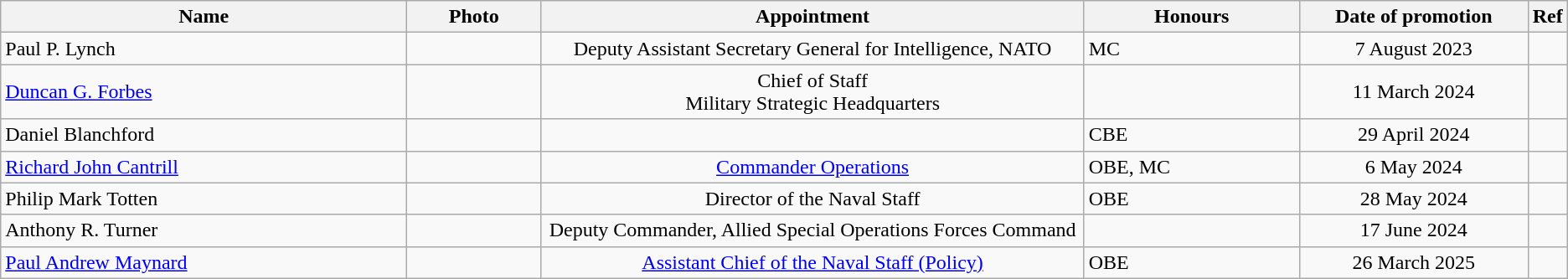<table class="wikitable">
<tr>
<th width="400" align="center">Name</th>
<th width="120" align="center">Photo</th>
<th width="540" align="center">Appointment</th>
<th width="200" align="center">Honours</th>
<th width="210" align="center">Date of promotion</th>
<th width="20" align="center">Ref</th>
</tr>
<tr>
<td>Paul P. Lynch</td>
<td></td>
<td align="center">Deputy Assistant Secretary General for Intelligence, NATO</td>
<td>MC</td>
<td align="center">7 August 2023</td>
<td></td>
</tr>
<tr>
<td><a href='#'>Duncan G. Forbes</a></td>
<td></td>
<td align="center">Chief of Staff<br>Military Strategic Headquarters</td>
<td></td>
<td align="center">11 March 2024</td>
<td></td>
</tr>
<tr>
<td>Daniel Blanchford</td>
<td></td>
<td align="center"></td>
<td>CBE</td>
<td align="center">29 April 2024</td>
<td></td>
</tr>
<tr>
<td><a href='#'>Richard John Cantrill</a></td>
<td></td>
<td align="center"><a href='#'>Commander Operations</a></td>
<td>OBE, MC</td>
<td align="center">6 May 2024</td>
<td></td>
</tr>
<tr>
<td>Philip Mark Totten</td>
<td></td>
<td align="center">Director of the Naval Staff</td>
<td>OBE</td>
<td align="center">28 May 2024</td>
<td></td>
</tr>
<tr>
<td>Anthony R. Turner</td>
<td></td>
<td align="center">Deputy Commander, Allied Special Operations Forces Command</td>
<td></td>
<td align="center">17 June 2024</td>
<td></td>
</tr>
<tr>
<td><a href='#'>Paul Andrew Maynard</a></td>
<td></td>
<td align="center"><a href='#'>Assistant Chief of the Naval Staff (Policy)</a></td>
<td>OBE</td>
<td align="center">26 March 2025</td>
<td></td>
</tr>
</table>
